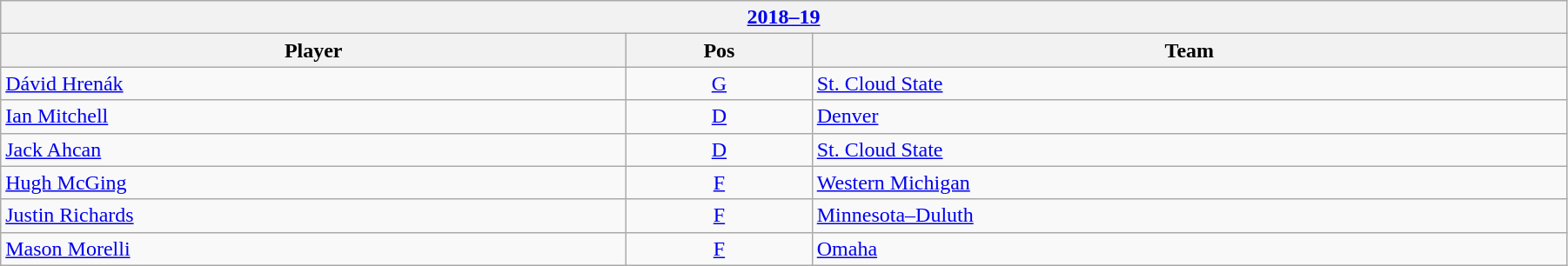<table class="wikitable" width=95%>
<tr>
<th colspan=3><a href='#'>2018–19</a></th>
</tr>
<tr>
<th>Player</th>
<th>Pos</th>
<th>Team</th>
</tr>
<tr>
<td><a href='#'>Dávid Hrenák</a></td>
<td align=center><a href='#'>G</a></td>
<td><a href='#'>St. Cloud State</a></td>
</tr>
<tr>
<td><a href='#'>Ian Mitchell</a></td>
<td align=center><a href='#'>D</a></td>
<td><a href='#'>Denver</a></td>
</tr>
<tr>
<td><a href='#'>Jack Ahcan</a></td>
<td align=center><a href='#'>D</a></td>
<td><a href='#'>St. Cloud State</a></td>
</tr>
<tr>
<td><a href='#'>Hugh McGing</a></td>
<td align=center><a href='#'>F</a></td>
<td><a href='#'>Western Michigan</a></td>
</tr>
<tr>
<td><a href='#'>Justin Richards</a></td>
<td align=center><a href='#'>F</a></td>
<td><a href='#'>Minnesota–Duluth</a></td>
</tr>
<tr>
<td><a href='#'>Mason Morelli</a></td>
<td align=center><a href='#'>F</a></td>
<td><a href='#'>Omaha</a></td>
</tr>
</table>
